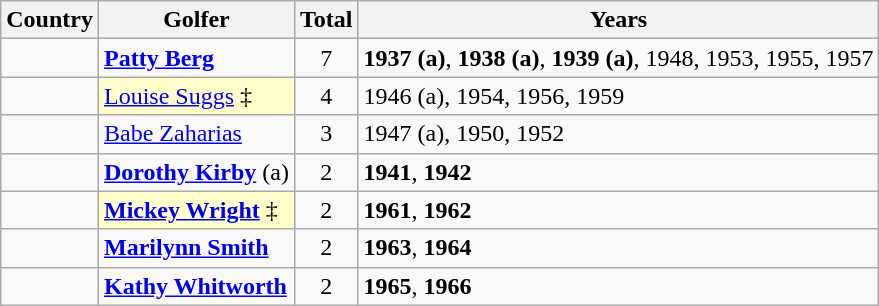<table class="wikitable">
<tr>
<th>Country</th>
<th>Golfer</th>
<th>Total</th>
<th>Years</th>
</tr>
<tr>
<td></td>
<td><strong><a href='#'>Patty Berg</a></strong></td>
<td align="center" valign="top">7</td>
<td><strong>1937 (a)</strong>, <strong>1938 (a)</strong>, <strong>1939 (a)</strong>, 1948, 1953, 1955, 1957</td>
</tr>
<tr>
<td></td>
<td style="background:#FFFFCC;"><a href='#'>Louise Suggs</a> ‡</td>
<td align="center" valign="top">4</td>
<td>1946 (a), 1954, 1956, 1959</td>
</tr>
<tr>
<td></td>
<td><a href='#'>Babe Zaharias</a></td>
<td align="center" valign="top">3</td>
<td>1947 (a), 1950, 1952</td>
</tr>
<tr>
<td></td>
<td><strong><a href='#'>Dorothy Kirby</a></strong> (a)</td>
<td align="center" valign="top">2</td>
<td><strong>1941</strong>, <strong>1942</strong></td>
</tr>
<tr>
<td></td>
<td style="background:#FFFFCC;"><strong><a href='#'>Mickey Wright</a></strong> ‡</td>
<td align="center" valign="top">2</td>
<td><strong>1961</strong>, <strong>1962</strong></td>
</tr>
<tr>
<td></td>
<td><strong><a href='#'>Marilynn Smith</a></strong></td>
<td align="center" valign="top">2</td>
<td><strong>1963</strong>, <strong>1964</strong></td>
</tr>
<tr>
<td></td>
<td><strong><a href='#'>Kathy Whitworth</a></strong></td>
<td align="center" valign="top">2</td>
<td><strong>1965</strong>, <strong>1966</strong></td>
</tr>
</table>
